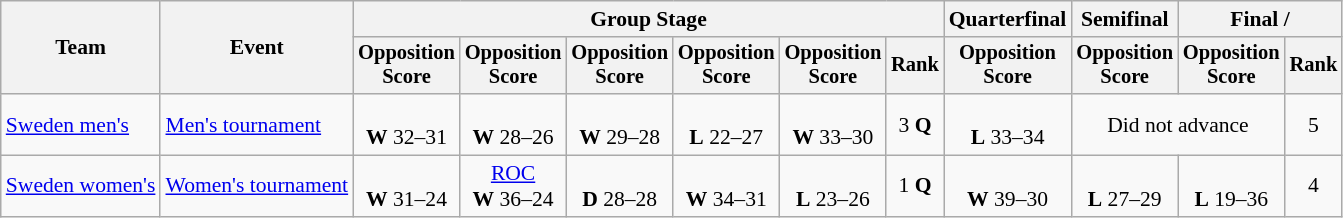<table class="wikitable" style="font-size:90%">
<tr>
<th rowspan=2>Team</th>
<th rowspan=2>Event</th>
<th colspan=6>Group Stage</th>
<th>Quarterfinal</th>
<th>Semifinal</th>
<th colspan=2>Final / </th>
</tr>
<tr style="font-size:95%">
<th>Opposition<br>Score</th>
<th>Opposition<br>Score</th>
<th>Opposition<br>Score</th>
<th>Opposition<br>Score</th>
<th>Opposition<br>Score</th>
<th>Rank</th>
<th>Opposition<br>Score</th>
<th>Opposition<br>Score</th>
<th>Opposition<br>Score</th>
<th>Rank</th>
</tr>
<tr align=center>
<td align=left><a href='#'>Sweden men's</a></td>
<td align=left><a href='#'>Men's tournament</a></td>
<td><br><strong>W</strong> 32–31</td>
<td><br><strong>W</strong> 28–26</td>
<td><br><strong>W</strong> 29–28</td>
<td><br><strong>L</strong> 22–27</td>
<td><br><strong>W</strong> 33–30</td>
<td>3 <strong>Q</strong></td>
<td><br><strong>L</strong> 33–34</td>
<td colspan=2>Did not advance</td>
<td>5</td>
</tr>
<tr align=center>
<td align=left><a href='#'>Sweden women's</a></td>
<td align=left><a href='#'>Women's tournament</a></td>
<td><br><strong>W</strong> 31–24</td>
<td> <a href='#'>ROC</a><br><strong>W</strong> 36–24</td>
<td><br><strong>D</strong> 28–28</td>
<td><br><strong>W</strong> 34–31</td>
<td><br><strong>L</strong> 23–26</td>
<td>1 <strong>Q</strong></td>
<td><br><strong>W</strong> 39–30</td>
<td><br><strong>L</strong> 27–29</td>
<td><br><strong>L</strong> 19–36</td>
<td>4</td>
</tr>
</table>
